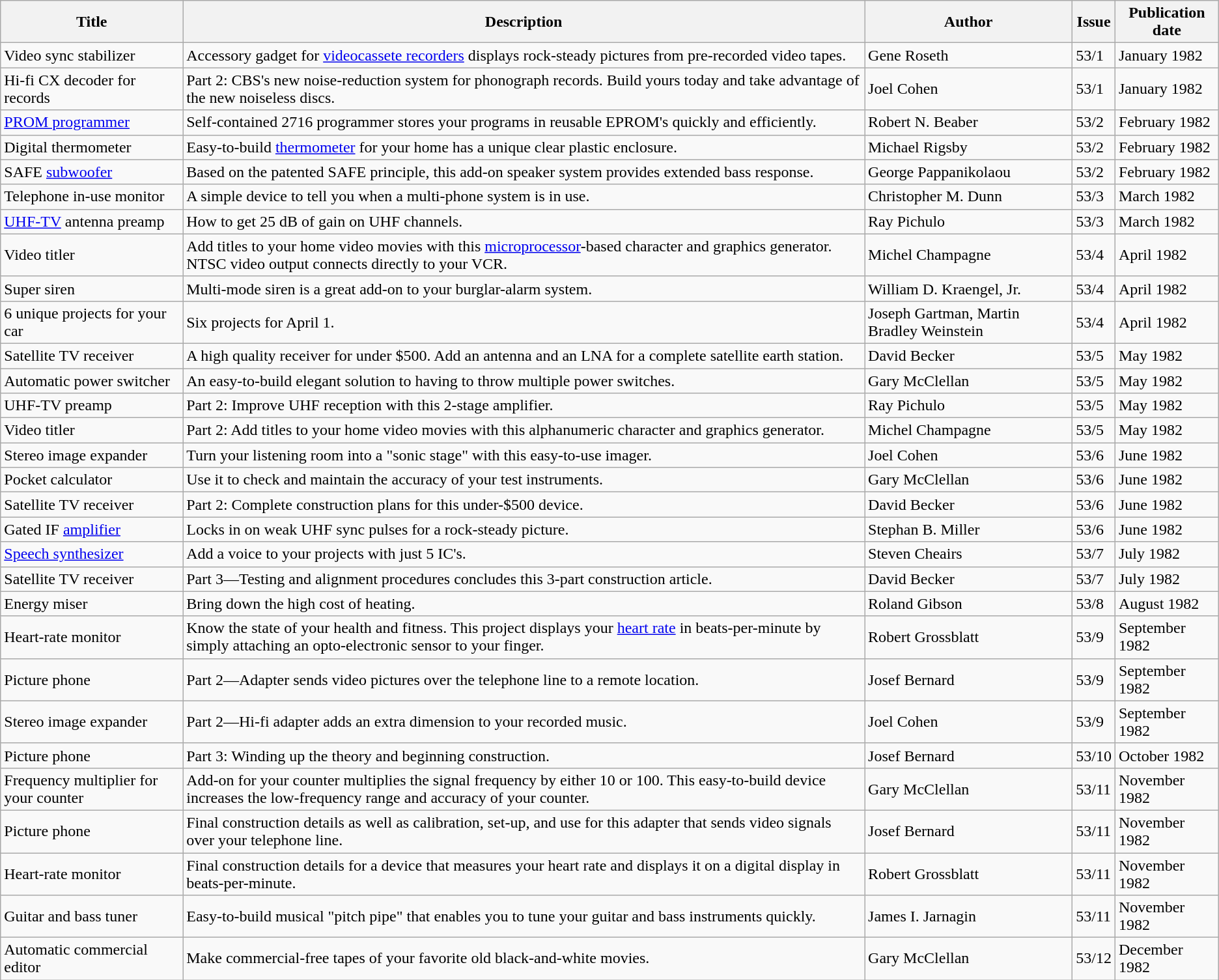<table class="wikitable sortable">
<tr>
<th>Title</th>
<th>Description</th>
<th>Author</th>
<th>Issue</th>
<th>Publication date</th>
</tr>
<tr>
<td>Video sync stabilizer</td>
<td>Accessory gadget for <a href='#'>videocassete recorders</a> displays rock-steady pictures from pre-recorded video tapes.</td>
<td>Gene Roseth</td>
<td>53/1</td>
<td>January 1982</td>
</tr>
<tr>
<td>Hi-fi CX decoder for records</td>
<td>Part 2: CBS's new noise-reduction system for phonograph records. Build yours today and take advantage of the new noiseless discs.</td>
<td>Joel Cohen</td>
<td>53/1</td>
<td>January 1982</td>
</tr>
<tr>
<td><a href='#'>PROM programmer</a></td>
<td>Self-contained 2716 programmer stores your programs in reusable EPROM's quickly and efficiently.</td>
<td>Robert N. Beaber</td>
<td>53/2</td>
<td>February 1982</td>
</tr>
<tr>
<td>Digital thermometer</td>
<td>Easy-to-build <a href='#'>thermometer</a> for your home has a unique clear plastic enclosure.</td>
<td>Michael Rigsby</td>
<td>53/2</td>
<td>February 1982</td>
</tr>
<tr>
<td>SAFE <a href='#'>subwoofer</a></td>
<td>Based on the patented SAFE principle, this add-on speaker system provides extended bass response.</td>
<td>George Pappanikolaou</td>
<td>53/2</td>
<td>February 1982</td>
</tr>
<tr>
<td>Telephone in-use monitor</td>
<td>A simple device to tell you when a multi-phone system is in use.</td>
<td>Christopher M. Dunn</td>
<td>53/3</td>
<td>March 1982</td>
</tr>
<tr>
<td><a href='#'>UHF-TV</a> antenna preamp</td>
<td>How to get 25 dB of gain on UHF channels.</td>
<td>Ray Pichulo</td>
<td>53/3</td>
<td>March 1982</td>
</tr>
<tr>
<td>Video titler</td>
<td>Add titles to your home video movies with this <a href='#'>microprocessor</a>-based character and graphics generator. NTSC video output connects directly to your VCR.</td>
<td>Michel Champagne</td>
<td>53/4</td>
<td>April 1982</td>
</tr>
<tr>
<td>Super siren</td>
<td>Multi-mode siren is a great add-on to your burglar-alarm system.</td>
<td>William D. Kraengel, Jr.</td>
<td>53/4</td>
<td>April 1982</td>
</tr>
<tr>
<td>6 unique projects for your car</td>
<td>Six projects for April 1.</td>
<td>Joseph Gartman, Martin Bradley Weinstein</td>
<td>53/4</td>
<td>April 1982</td>
</tr>
<tr>
<td>Satellite TV receiver</td>
<td>A high quality receiver for under $500. Add an antenna and an LNA for a complete satellite earth station.</td>
<td>David Becker</td>
<td>53/5</td>
<td>May 1982</td>
</tr>
<tr>
<td>Automatic power switcher</td>
<td>An easy-to-build elegant solution to having to throw multiple power switches.</td>
<td>Gary McClellan</td>
<td>53/5</td>
<td>May 1982</td>
</tr>
<tr>
<td>UHF-TV preamp</td>
<td>Part 2: Improve UHF reception with this 2-stage amplifier.</td>
<td>Ray Pichulo</td>
<td>53/5</td>
<td>May 1982</td>
</tr>
<tr>
<td>Video titler</td>
<td>Part 2: Add titles to your home video movies with this alphanumeric character and graphics generator.</td>
<td>Michel Champagne</td>
<td>53/5</td>
<td>May 1982</td>
</tr>
<tr>
<td>Stereo image expander</td>
<td>Turn your listening room into a "sonic stage" with this easy-to-use imager.</td>
<td>Joel Cohen</td>
<td>53/6</td>
<td>June 1982</td>
</tr>
<tr>
<td>Pocket calculator</td>
<td>Use it to check and maintain the accuracy of your test instruments.</td>
<td>Gary McClellan</td>
<td>53/6</td>
<td>June 1982</td>
</tr>
<tr>
<td>Satellite TV receiver</td>
<td>Part 2: Complete construction plans for this under-$500 device.</td>
<td>David Becker</td>
<td>53/6</td>
<td>June 1982</td>
</tr>
<tr>
<td>Gated IF <a href='#'>amplifier</a></td>
<td>Locks in on weak UHF sync pulses for a rock-steady picture.</td>
<td>Stephan B. Miller</td>
<td>53/6</td>
<td>June 1982</td>
</tr>
<tr>
<td><a href='#'>Speech synthesizer</a></td>
<td>Add a voice to your projects with just 5 IC's.</td>
<td>Steven Cheairs</td>
<td>53/7</td>
<td>July 1982</td>
</tr>
<tr>
<td>Satellite TV receiver</td>
<td>Part 3—Testing and alignment procedures concludes this 3-part construction article.</td>
<td>David Becker</td>
<td>53/7</td>
<td>July 1982</td>
</tr>
<tr>
<td>Energy miser</td>
<td>Bring down the high cost of heating.</td>
<td>Roland Gibson</td>
<td>53/8</td>
<td>August 1982</td>
</tr>
<tr>
<td>Heart-rate monitor</td>
<td>Know the state of your health and fitness. This project displays your <a href='#'>heart rate</a> in beats-per-minute by simply attaching an opto-electronic sensor to your finger.</td>
<td>Robert Grossblatt</td>
<td>53/9</td>
<td>September 1982</td>
</tr>
<tr>
<td>Picture phone</td>
<td>Part 2—Adapter sends video pictures over the telephone line to a remote location.</td>
<td>Josef Bernard</td>
<td>53/9</td>
<td>September 1982</td>
</tr>
<tr>
<td>Stereo image expander</td>
<td>Part 2—Hi-fi adapter adds an extra dimension to your recorded music.</td>
<td>Joel Cohen</td>
<td>53/9</td>
<td>September 1982</td>
</tr>
<tr>
<td>Picture phone</td>
<td>Part 3: Winding up the theory and beginning construction.</td>
<td>Josef Bernard</td>
<td>53/10</td>
<td>October 1982</td>
</tr>
<tr>
<td>Frequency multiplier for your counter</td>
<td>Add-on for your counter multiplies the signal frequency by either 10 or 100. This easy-to-build device increases the low-frequency range and accuracy of your counter.</td>
<td>Gary McClellan</td>
<td>53/11</td>
<td>November 1982</td>
</tr>
<tr>
<td>Picture phone</td>
<td>Final construction details as well as calibration, set-up, and use for this adapter that sends video signals over your telephone line.</td>
<td>Josef Bernard</td>
<td>53/11</td>
<td>November 1982</td>
</tr>
<tr>
<td>Heart-rate monitor</td>
<td>Final construction details for a device that measures your heart rate and displays it on a digital display in beats-per-minute.</td>
<td>Robert Grossblatt</td>
<td>53/11</td>
<td>November 1982</td>
</tr>
<tr>
<td>Guitar and bass tuner</td>
<td>Easy-to-build musical "pitch pipe" that enables you to tune your guitar and bass instruments quickly.</td>
<td>James I. Jarnagin</td>
<td>53/11</td>
<td>November 1982</td>
</tr>
<tr>
<td>Automatic commercial editor</td>
<td>Make commercial-free tapes of your favorite old black-and-white movies.</td>
<td>Gary McClellan</td>
<td>53/12</td>
<td>December 1982</td>
</tr>
</table>
